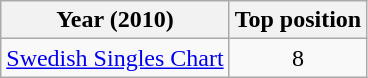<table class="wikitable">
<tr>
<th align="left">Year (2010)</th>
<th align="center">Top position</th>
</tr>
<tr>
<td align="left"><a href='#'>Swedish Singles Chart</a></td>
<td align="center">8</td>
</tr>
</table>
